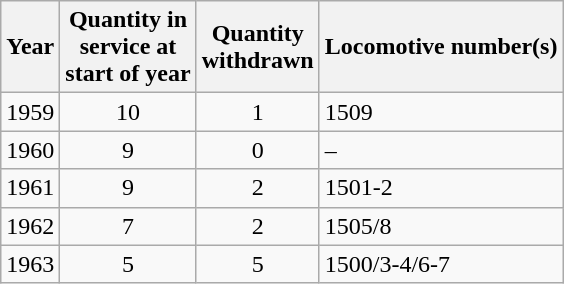<table class=wikitable style=text-align:center>
<tr>
<th>Year</th>
<th>Quantity in<br>service at<br>start of year</th>
<th>Quantity<br>withdrawn</th>
<th>Locomotive number(s)</th>
</tr>
<tr>
<td>1959</td>
<td>10</td>
<td>1</td>
<td align=left>1509</td>
</tr>
<tr>
<td>1960</td>
<td>9</td>
<td>0</td>
<td align=left>–</td>
</tr>
<tr>
<td>1961</td>
<td>9</td>
<td>2</td>
<td align=left>1501-2</td>
</tr>
<tr>
<td>1962</td>
<td>7</td>
<td>2</td>
<td align=left>1505/8</td>
</tr>
<tr>
<td>1963</td>
<td>5</td>
<td>5</td>
<td align=left>1500/3-4/6-7</td>
</tr>
</table>
